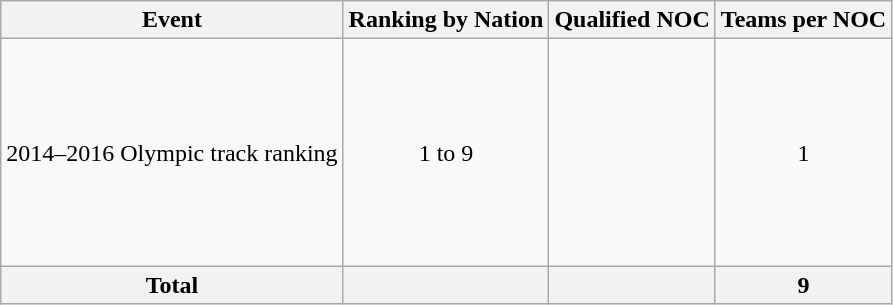<table class="wikitable">
<tr>
<th>Event</th>
<th>Ranking by Nation</th>
<th>Qualified NOC</th>
<th>Teams per NOC</th>
</tr>
<tr>
<td>2014–2016 Olympic track ranking</td>
<td style="text-align:center;">1 to 9</td>
<td><br><br><br><br><br><br><br><br></td>
<td align=center>1</td>
</tr>
<tr>
<th>Total</th>
<th></th>
<th></th>
<th>9</th>
</tr>
</table>
